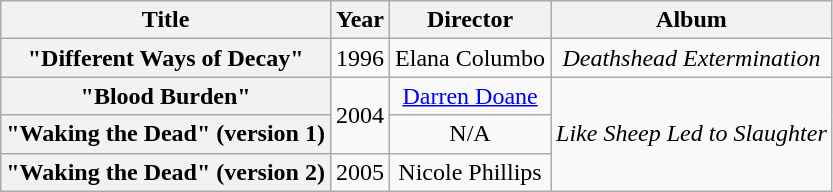<table class="wikitable plainrowheaders" style="text-align:center;">
<tr>
<th>Title</th>
<th>Year</th>
<th>Director</th>
<th>Album</th>
</tr>
<tr>
<th scope="row">"Different Ways of Decay"</th>
<td>1996</td>
<td>Elana Columbo</td>
<td><em>Deathshead Extermination</em></td>
</tr>
<tr>
<th scope="row">"Blood Burden"</th>
<td rowspan="2">2004</td>
<td><a href='#'>Darren Doane</a></td>
<td rowspan="3"><em>Like Sheep Led to Slaughter</em></td>
</tr>
<tr>
<th scope="row">"Waking the Dead" (version 1)</th>
<td>N/A</td>
</tr>
<tr>
<th scope="row">"Waking the Dead" (version 2)</th>
<td>2005</td>
<td>Nicole Phillips</td>
</tr>
</table>
